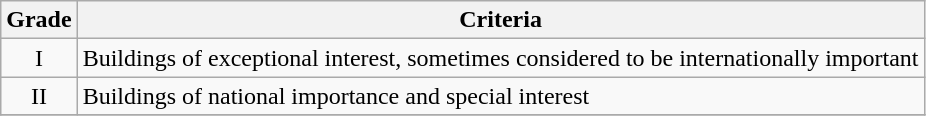<table class="wikitable" border="1">
<tr>
<th>Grade</th>
<th>Criteria</th>
</tr>
<tr>
<td align="center" >I</td>
<td>Buildings of exceptional interest, sometimes considered to be internationally important</td>
</tr>
<tr>
<td align="center" >II</td>
<td>Buildings of national importance and special interest</td>
</tr>
<tr>
</tr>
</table>
